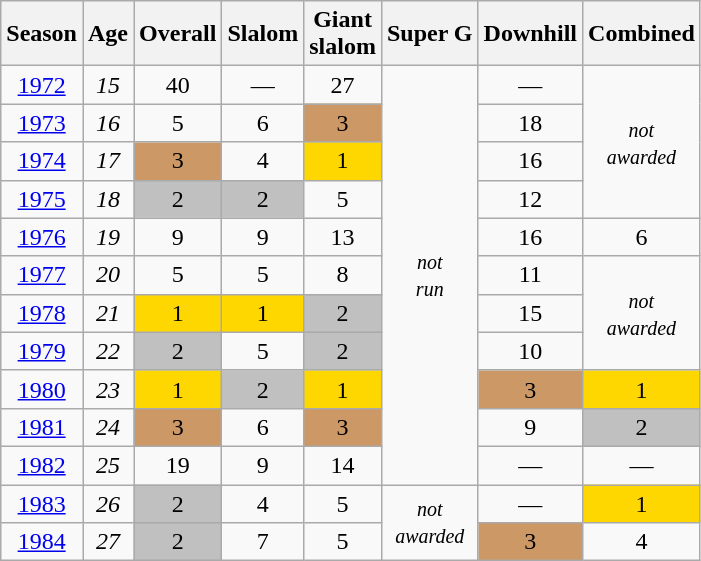<table class=wikitable style="text-align:center">
<tr>
<th>Season</th>
<th>Age</th>
<th>Overall</th>
<th>Slalom</th>
<th>Giant<br>slalom</th>
<th>Super G</th>
<th>Downhill</th>
<th>Combined</th>
</tr>
<tr>
<td><a href='#'>1972</a></td>
<td><em>15</em></td>
<td>40</td>
<td>—</td>
<td>27</td>
<td rowspan=11><small><em>not<br>run</em> </small></td>
<td>—</td>
<td rowspan=4><small><em>not<br>awarded</em> </small></td>
</tr>
<tr>
<td><a href='#'>1973</a></td>
<td><em>16</em></td>
<td>5</td>
<td>6</td>
<td bgcolor="cc9966">3</td>
<td>18</td>
</tr>
<tr>
<td><a href='#'>1974</a></td>
<td><em>17</em></td>
<td bgcolor="cc9966">3</td>
<td>4</td>
<td bgcolor="gold">1</td>
<td>16</td>
</tr>
<tr>
<td><a href='#'>1975</a></td>
<td><em>18</em></td>
<td bgcolor="silver">2</td>
<td bgcolor="silver">2</td>
<td>5</td>
<td>12</td>
</tr>
<tr>
<td><a href='#'>1976</a></td>
<td><em>19</em></td>
<td>9</td>
<td>9</td>
<td>13</td>
<td>16</td>
<td>6</td>
</tr>
<tr>
<td><a href='#'>1977</a></td>
<td><em>20</em></td>
<td>5</td>
<td>5</td>
<td>8</td>
<td>11</td>
<td rowspan=3><small><em>not<br>awarded</em> </small></td>
</tr>
<tr>
<td><a href='#'>1978</a></td>
<td><em>21</em></td>
<td bgcolor="gold">1</td>
<td bgcolor="gold">1</td>
<td bgcolor="silver">2</td>
<td>15</td>
</tr>
<tr>
<td><a href='#'>1979</a></td>
<td><em>22</em></td>
<td bgcolor="silver">2</td>
<td>5</td>
<td bgcolor="silver">2</td>
<td>10</td>
</tr>
<tr>
<td><a href='#'>1980</a></td>
<td><em>23</em></td>
<td bgcolor="gold">1</td>
<td bgcolor="silver">2</td>
<td bgcolor="gold">1</td>
<td bgcolor="cc9966">3</td>
<td bgcolor="gold">1</td>
</tr>
<tr>
<td><a href='#'>1981</a></td>
<td><em>24</em></td>
<td bgcolor="cc9966">3</td>
<td>6</td>
<td bgcolor="cc9966">3</td>
<td>9</td>
<td bgcolor="silver">2</td>
</tr>
<tr>
<td><a href='#'>1982</a></td>
<td><em>25</em></td>
<td>19</td>
<td>9</td>
<td>14</td>
<td>—</td>
<td>—</td>
</tr>
<tr>
<td><a href='#'>1983</a></td>
<td><em>26</em></td>
<td bgcolor="silver">2</td>
<td>4</td>
<td>5</td>
<td rowspan=2><small><em>not<br>awarded</em> </small></td>
<td>—</td>
<td bgcolor="gold">1</td>
</tr>
<tr>
<td><a href='#'>1984</a></td>
<td><em>27</em></td>
<td bgcolor="silver">2</td>
<td>7</td>
<td>5</td>
<td bgcolor="cc9966">3</td>
<td>4</td>
</tr>
</table>
